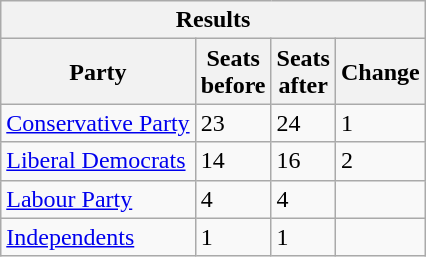<table class="wikitable">
<tr>
<th colspan="4">Results</th>
</tr>
<tr>
<th>Party</th>
<th>Seats<br>before</th>
<th>Seats<br>after</th>
<th>Change</th>
</tr>
<tr>
<td><a href='#'>Conservative Party</a></td>
<td>23</td>
<td>24</td>
<td> 1</td>
</tr>
<tr>
<td><a href='#'>Liberal Democrats</a></td>
<td>14</td>
<td>16</td>
<td> 2</td>
</tr>
<tr>
<td><a href='#'>Labour Party</a></td>
<td>4</td>
<td>4</td>
<td></td>
</tr>
<tr>
<td><a href='#'>Independents</a></td>
<td>1</td>
<td>1</td>
<td></td>
</tr>
</table>
